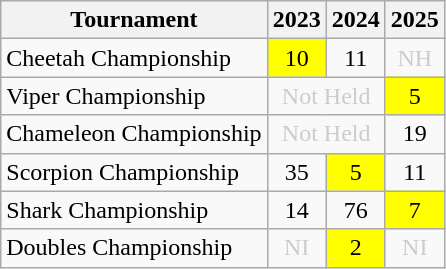<table class="wikitable" style="text-align:center;">
<tr>
<th>Tournament</th>
<th>2023</th>
<th>2024</th>
<th>2025</th>
</tr>
<tr>
<td align="left">Cheetah Championship</td>
<td style="background:yellow;">10</td>
<td>11</td>
<td style=color:#ccc>NH</td>
</tr>
<tr>
<td align="left">Viper Championship</td>
<td colspan=2 style=color:#ccc>Not Held</td>
<td style="background:yellow;">5</td>
</tr>
<tr>
<td align="left">Chameleon Championship</td>
<td colspan=2 style=color:#ccc>Not Held</td>
<td>19</td>
</tr>
<tr>
<td align="left">Scorpion Championship</td>
<td>35</td>
<td style="background:yellow;">5</td>
<td>11</td>
</tr>
<tr>
<td align="left">Shark Championship</td>
<td>14</td>
<td>76</td>
<td style="background:yellow;">7</td>
</tr>
<tr>
<td align="left">Doubles Championship</td>
<td style=color:#ccc>NI</td>
<td style="background:yellow;">2</td>
<td style=color:#ccc>NI</td>
</tr>
</table>
